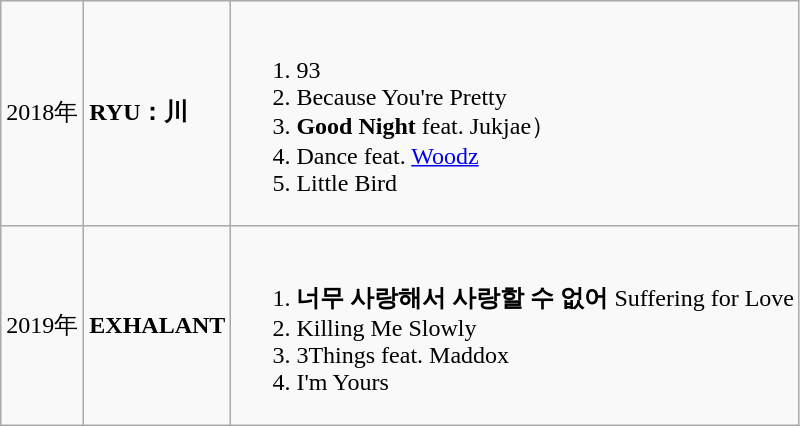<table class="wikitable">
<tr>
<td>2018年</td>
<td><strong>RYU：川</strong></td>
<td><br><ol><li>93</li><li>Because You're Pretty</li><li><strong>Good Night</strong> feat. Jukjae）</li><li>Dance feat. <a href='#'>Woodz</a></li><li>Little Bird</li></ol></td>
</tr>
<tr>
<td>2019年</td>
<td><strong>EXHALANT</strong></td>
<td><br><ol><li><strong>너무 사랑해서 사랑할 수 없어</strong> Suffering for Love</li><li>Killing Me Slowly</li><li>3Things feat. Maddox</li><li>I'm Yours</li></ol></td>
</tr>
</table>
